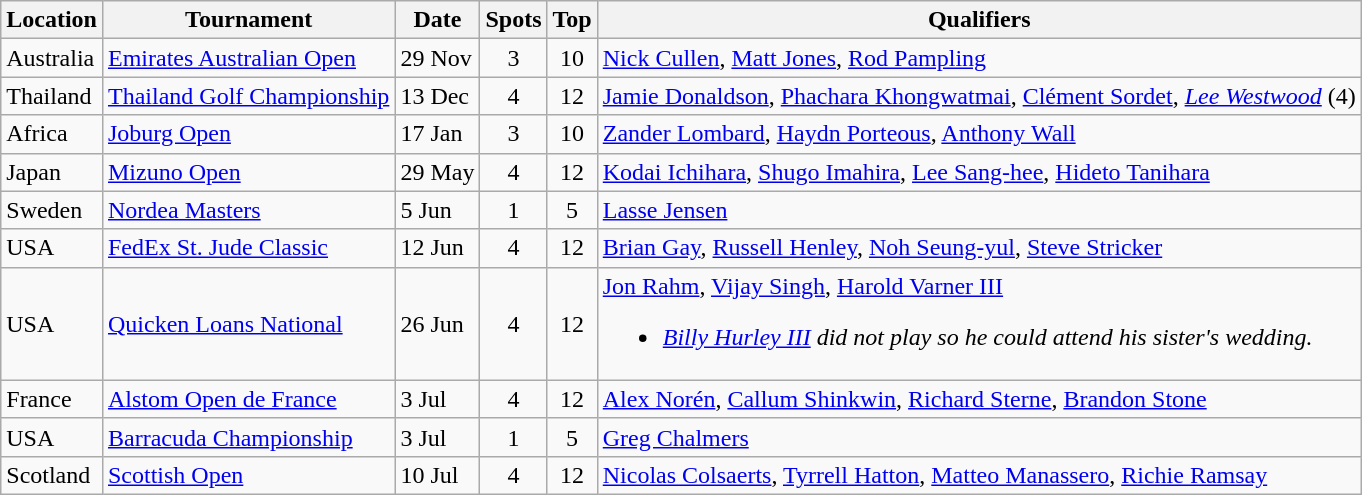<table class=wikitable>
<tr>
<th>Location</th>
<th>Tournament</th>
<th>Date</th>
<th align=center>Spots</th>
<th align=center>Top</th>
<th>Qualifiers</th>
</tr>
<tr>
<td>Australia</td>
<td><a href='#'>Emirates Australian Open</a></td>
<td>29 Nov</td>
<td align=center>3</td>
<td align=center>10</td>
<td><a href='#'>Nick Cullen</a>, <a href='#'>Matt Jones</a>, <a href='#'>Rod Pampling</a></td>
</tr>
<tr>
<td>Thailand</td>
<td><a href='#'>Thailand Golf Championship</a></td>
<td>13 Dec</td>
<td align=center>4</td>
<td align=center>12</td>
<td><a href='#'>Jamie Donaldson</a>, <a href='#'>Phachara Khongwatmai</a>, <a href='#'>Clément Sordet</a>, <em><a href='#'>Lee Westwood</a></em> (4)</td>
</tr>
<tr>
<td>Africa</td>
<td><a href='#'>Joburg Open</a></td>
<td>17 Jan</td>
<td align=center>3</td>
<td align=center>10</td>
<td><a href='#'>Zander Lombard</a>, <a href='#'>Haydn Porteous</a>, <a href='#'>Anthony Wall</a></td>
</tr>
<tr>
<td>Japan</td>
<td><a href='#'>Mizuno Open</a></td>
<td>29 May</td>
<td align=center>4</td>
<td align=center>12</td>
<td><a href='#'>Kodai Ichihara</a>, <a href='#'>Shugo Imahira</a>, <a href='#'>Lee Sang-hee</a>, <a href='#'>Hideto Tanihara</a></td>
</tr>
<tr>
<td>Sweden</td>
<td><a href='#'>Nordea Masters</a></td>
<td>5 Jun</td>
<td align=center>1</td>
<td align=center>5</td>
<td><a href='#'>Lasse Jensen</a></td>
</tr>
<tr>
<td>USA</td>
<td><a href='#'>FedEx St. Jude Classic</a></td>
<td>12 Jun</td>
<td align=center>4</td>
<td align=center>12</td>
<td><a href='#'>Brian Gay</a>, <a href='#'>Russell Henley</a>, <a href='#'>Noh Seung-yul</a>, <a href='#'>Steve Stricker</a></td>
</tr>
<tr>
<td>USA</td>
<td><a href='#'>Quicken Loans National</a></td>
<td>26 Jun</td>
<td align=center>4</td>
<td align=center>12</td>
<td><a href='#'>Jon Rahm</a>, <a href='#'>Vijay Singh</a>, <a href='#'>Harold Varner III</a><br><ul><li><em><a href='#'>Billy Hurley III</a> did not play so he could attend his sister's wedding.</em></li></ul></td>
</tr>
<tr>
<td>France</td>
<td><a href='#'>Alstom Open de France</a></td>
<td>3 Jul</td>
<td align=center>4</td>
<td align=center>12</td>
<td><a href='#'>Alex Norén</a>, <a href='#'>Callum Shinkwin</a>, <a href='#'>Richard Sterne</a>, <a href='#'>Brandon Stone</a></td>
</tr>
<tr>
<td>USA</td>
<td><a href='#'>Barracuda Championship</a></td>
<td>3 Jul</td>
<td align=center>1</td>
<td align=center>5</td>
<td><a href='#'>Greg Chalmers</a></td>
</tr>
<tr>
<td>Scotland</td>
<td><a href='#'>Scottish Open</a></td>
<td>10 Jul</td>
<td align=center>4</td>
<td align=center>12</td>
<td><a href='#'>Nicolas Colsaerts</a>, <a href='#'>Tyrrell Hatton</a>, <a href='#'>Matteo Manassero</a>, <a href='#'>Richie Ramsay</a></td>
</tr>
</table>
